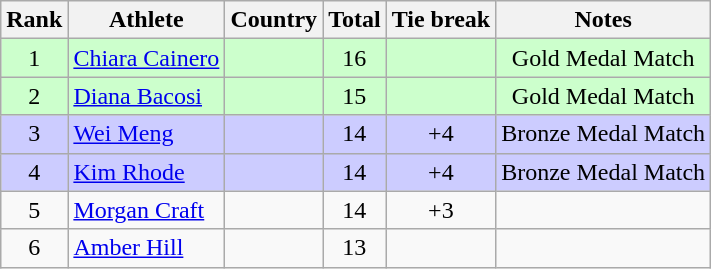<table class="wikitable sortable" style="text-align:center">
<tr>
<th>Rank</th>
<th>Athlete</th>
<th>Country</th>
<th class="unsortable" style="width: 28px">Total</th>
<th>Tie break</th>
<th class="unsortable">Notes</th>
</tr>
<tr bgcolor=#ccffcc>
<td>1</td>
<td align="left"><a href='#'>Chiara Cainero</a></td>
<td align="left"></td>
<td>16</td>
<td></td>
<td>Gold Medal Match</td>
</tr>
<tr bgcolor=#ccffcc>
<td>2</td>
<td align="left"><a href='#'>Diana Bacosi</a></td>
<td align="left"></td>
<td>15</td>
<td></td>
<td>Gold Medal Match</td>
</tr>
<tr bgcolor=#ccccff>
<td>3</td>
<td align="left"><a href='#'>Wei Meng</a></td>
<td align="left"></td>
<td>14</td>
<td>+4</td>
<td>Bronze Medal Match</td>
</tr>
<tr bgcolor=#ccccff>
<td>4</td>
<td align="left"><a href='#'>Kim Rhode</a></td>
<td align="left"></td>
<td>14</td>
<td>+4</td>
<td>Bronze Medal Match</td>
</tr>
<tr>
<td>5</td>
<td align="left"><a href='#'>Morgan Craft</a></td>
<td align="left"></td>
<td>14</td>
<td>+3</td>
<td></td>
</tr>
<tr>
<td>6</td>
<td align="left"><a href='#'>Amber Hill</a></td>
<td align="left"></td>
<td>13</td>
<td></td>
<td></td>
</tr>
</table>
